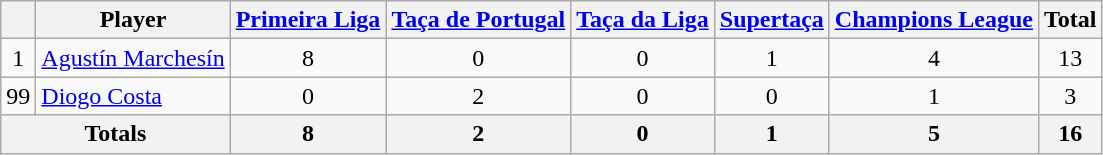<table class="wikitable" style="text-align:center;">
<tr>
<th></th>
<th>Player</th>
<th><a href='#'>Primeira Liga</a></th>
<th><a href='#'>Taça de Portugal</a></th>
<th><a href='#'>Taça da Liga</a></th>
<th><a href='#'>Supertaça</a></th>
<th><a href='#'>Champions League</a></th>
<th>Total</th>
</tr>
<tr>
<td>1</td>
<td align=left> <a href='#'>Agustín Marchesín</a></td>
<td>8</td>
<td>0</td>
<td>0</td>
<td>1</td>
<td>4</td>
<td>13</td>
</tr>
<tr>
<td>99</td>
<td align=left> <a href='#'>Diogo Costa</a></td>
<td>0</td>
<td>2</td>
<td>0</td>
<td>0</td>
<td>1</td>
<td>3</td>
</tr>
<tr>
<th colspan=2>Totals</th>
<th>8</th>
<th>2</th>
<th>0</th>
<th>1</th>
<th>5</th>
<th>16</th>
</tr>
</table>
